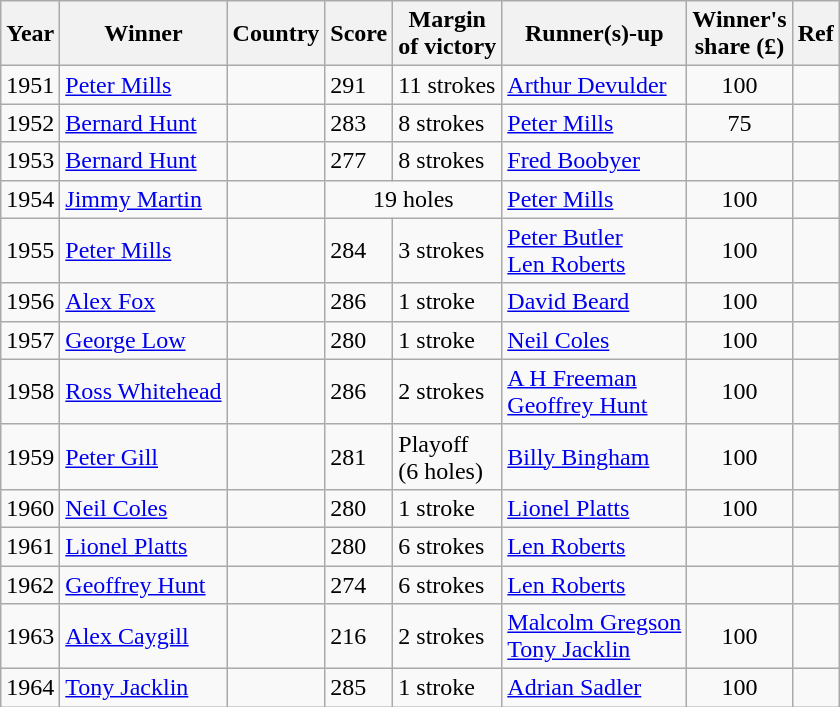<table class=wikitable>
<tr>
<th>Year</th>
<th>Winner</th>
<th>Country</th>
<th>Score</th>
<th>Margin<br>of victory</th>
<th>Runner(s)-up</th>
<th>Winner's<br>share (£)</th>
<th>Ref</th>
</tr>
<tr>
<td>1951</td>
<td><a href='#'>Peter Mills</a></td>
<td></td>
<td>291</td>
<td>11 strokes</td>
<td> <a href='#'>Arthur Devulder</a></td>
<td align=center>100</td>
<td></td>
</tr>
<tr>
<td>1952</td>
<td><a href='#'>Bernard Hunt</a></td>
<td></td>
<td>283</td>
<td>8 strokes</td>
<td> <a href='#'>Peter Mills</a></td>
<td align=center>75</td>
<td></td>
</tr>
<tr>
<td>1953</td>
<td><a href='#'>Bernard Hunt</a></td>
<td></td>
<td>277</td>
<td>8 strokes</td>
<td> <a href='#'>Fred Boobyer</a></td>
<td align=center></td>
<td></td>
</tr>
<tr>
<td>1954</td>
<td><a href='#'>Jimmy Martin</a></td>
<td></td>
<td colspan=2 align=center>19 holes</td>
<td> <a href='#'>Peter Mills</a></td>
<td align=center>100</td>
<td></td>
</tr>
<tr>
<td>1955</td>
<td><a href='#'>Peter Mills</a></td>
<td></td>
<td>284</td>
<td>3 strokes</td>
<td> <a href='#'>Peter Butler</a><br> <a href='#'>Len Roberts</a></td>
<td align=center>100</td>
<td></td>
</tr>
<tr>
<td>1956</td>
<td><a href='#'>Alex Fox</a></td>
<td></td>
<td>286</td>
<td>1 stroke</td>
<td> <a href='#'>David Beard</a></td>
<td align=center>100</td>
<td></td>
</tr>
<tr>
<td>1957</td>
<td><a href='#'>George Low</a></td>
<td></td>
<td>280</td>
<td>1 stroke</td>
<td> <a href='#'>Neil Coles</a></td>
<td align=center>100</td>
<td></td>
</tr>
<tr>
<td>1958</td>
<td><a href='#'>Ross Whitehead</a></td>
<td></td>
<td>286</td>
<td>2 strokes</td>
<td> <a href='#'>A H Freeman</a><br> <a href='#'>Geoffrey Hunt</a></td>
<td align=center>100</td>
<td></td>
</tr>
<tr>
<td>1959</td>
<td><a href='#'>Peter Gill</a></td>
<td></td>
<td>281</td>
<td>Playoff<br>(6 holes)</td>
<td> <a href='#'>Billy Bingham</a></td>
<td align=center>100</td>
<td></td>
</tr>
<tr>
<td>1960</td>
<td><a href='#'>Neil Coles</a></td>
<td></td>
<td>280</td>
<td>1 stroke</td>
<td> <a href='#'>Lionel Platts</a></td>
<td align=center>100</td>
<td></td>
</tr>
<tr>
<td>1961</td>
<td><a href='#'>Lionel Platts</a></td>
<td></td>
<td>280</td>
<td>6 strokes</td>
<td> <a href='#'>Len Roberts</a></td>
<td align=center></td>
<td></td>
</tr>
<tr>
<td>1962</td>
<td><a href='#'>Geoffrey Hunt</a></td>
<td></td>
<td>274</td>
<td>6 strokes</td>
<td> <a href='#'>Len Roberts</a></td>
<td align=center></td>
<td></td>
</tr>
<tr>
<td>1963</td>
<td><a href='#'>Alex Caygill</a></td>
<td></td>
<td>216</td>
<td>2 strokes</td>
<td> <a href='#'>Malcolm Gregson</a><br> <a href='#'>Tony Jacklin</a></td>
<td align=center>100</td>
<td></td>
</tr>
<tr>
<td>1964</td>
<td><a href='#'>Tony Jacklin</a></td>
<td></td>
<td>285</td>
<td>1 stroke</td>
<td> <a href='#'>Adrian Sadler</a></td>
<td align=center>100</td>
<td></td>
</tr>
</table>
